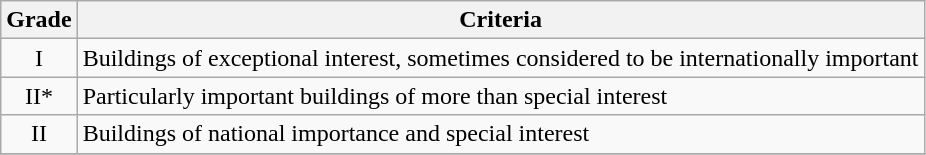<table class="wikitable" border="1">
<tr>
<th>Grade</th>
<th>Criteria</th>
</tr>
<tr>
<td align="center" >I</td>
<td>Buildings of exceptional interest, sometimes considered to be internationally important</td>
</tr>
<tr>
<td align="center" >II*</td>
<td>Particularly important buildings of more than special interest</td>
</tr>
<tr>
<td align="center" >II</td>
<td>Buildings of national importance and special interest</td>
</tr>
<tr>
</tr>
</table>
